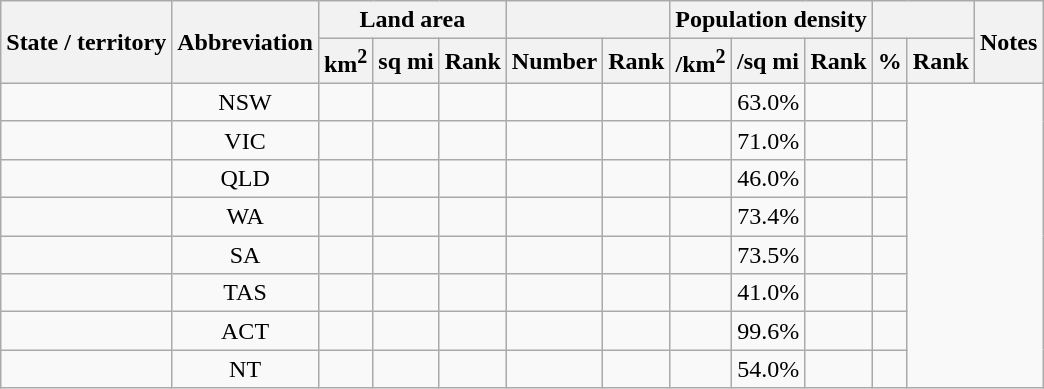<table class="wikitable sortable" style="text-align:right">
<tr style="text-align:center">
<th rowspan=2>State / territory</th>
<th rowspan=2>Abbreviation</th>
<th colspan=3>Land area</th>
<th colspan=2></th>
<th colspan=3>Population density</th>
<th colspan=2></th>
<th rowspan=2>Notes</th>
</tr>
<tr>
<th>km<sup>2</sup></th>
<th>sq mi</th>
<th>Rank</th>
<th>Number</th>
<th>Rank</th>
<th>/km<sup>2</sup></th>
<th>/sq mi</th>
<th>Rank</th>
<th>%</th>
<th>Rank</th>
</tr>
<tr>
<td style="text-align:left"></td>
<td align="center">NSW</td>
<td></td>
<td></td>
<td></td>
<td></td>
<td></td>
<td></td>
<td>63.0%</td>
<td></td>
<td></td>
</tr>
<tr>
<td style="text-align:left"></td>
<td align="center">VIC</td>
<td></td>
<td></td>
<td></td>
<td></td>
<td></td>
<td></td>
<td>71.0%</td>
<td></td>
<td></td>
</tr>
<tr>
<td style="text-align:left"></td>
<td align="center">QLD</td>
<td></td>
<td></td>
<td></td>
<td></td>
<td></td>
<td></td>
<td>46.0%</td>
<td></td>
<td></td>
</tr>
<tr>
<td style="text-align:left"></td>
<td align="center">WA</td>
<td></td>
<td></td>
<td></td>
<td></td>
<td></td>
<td></td>
<td>73.4%</td>
<td></td>
<td></td>
</tr>
<tr>
<td style="text-align:left"></td>
<td align="center">SA</td>
<td></td>
<td></td>
<td></td>
<td></td>
<td></td>
<td></td>
<td>73.5%</td>
<td></td>
<td></td>
</tr>
<tr>
<td style="text-align:left"></td>
<td align="center">TAS</td>
<td></td>
<td></td>
<td></td>
<td></td>
<td></td>
<td></td>
<td>41.0%</td>
<td></td>
<td></td>
</tr>
<tr>
<td style="text-align:left"></td>
<td align="center">ACT</td>
<td></td>
<td></td>
<td></td>
<td></td>
<td></td>
<td></td>
<td>99.6%</td>
<td></td>
<td></td>
</tr>
<tr>
<td style="text-align:left"></td>
<td align="center">NT</td>
<td></td>
<td></td>
<td></td>
<td></td>
<td></td>
<td></td>
<td>54.0%</td>
<td></td>
<td></td>
</tr>
</table>
